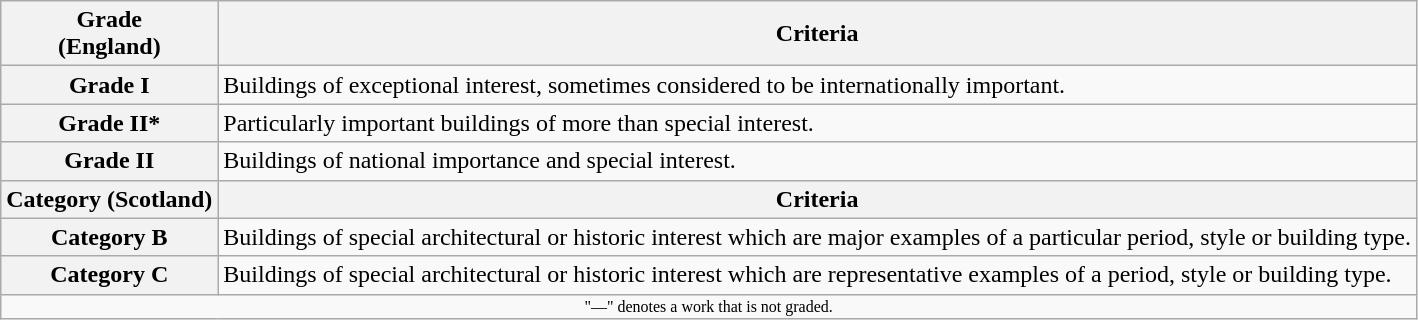<table class="wikitable" border="1">
<tr>
<th>Grade<br>(England)</th>
<th>Criteria</th>
</tr>
<tr>
<th>Grade I</th>
<td>Buildings of exceptional interest, sometimes considered to be internationally important.</td>
</tr>
<tr>
<th>Grade II*</th>
<td>Particularly important buildings of more than special interest.</td>
</tr>
<tr>
<th>Grade II</th>
<td>Buildings of national importance and special interest.</td>
</tr>
<tr>
<th>Category (Scotland)</th>
<th>Criteria</th>
</tr>
<tr>
<th>Category B</th>
<td>Buildings of special architectural or historic interest which are major examples of a particular period, style or building type.</td>
</tr>
<tr>
<th>Category C</th>
<td>Buildings of special architectural or historic interest which are representative examples of a period, style or building type.</td>
</tr>
<tr>
<td align="center" colspan="14" style="font-size: 8pt">"—" denotes a work that is not graded.</td>
</tr>
</table>
